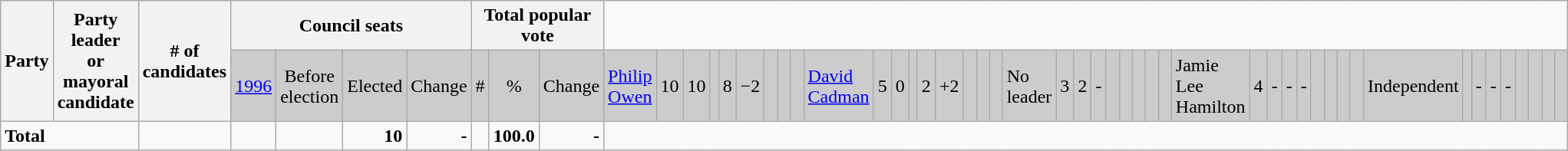<table class="wikitable">
<tr>
<th rowspan="2" colspan="2">Party</th>
<th rowspan="2">Party leader<br>or mayoral<br>candidate</th>
<th rowspan="2"># of<br>candidates</th>
<th colspan="4">Council seats</th>
<th colspan="3">Total popular vote</th>
</tr>
<tr bgcolor="cccccc">
<td align="center"><a href='#'>1996</a></td>
<td align="center">Before election</td>
<td align="center">Elected</td>
<td align="center">Change</td>
<td align="center">#</td>
<td align="center">%</td>
<td align="center">Change<br></td>
<td><a href='#'>Philip Owen</a></td>
<td align="right">10</td>
<td align="right">10</td>
<td align="right"></td>
<td align="right">8</td>
<td align="right">−2</td>
<td align="right"> </td>
<td align="right"> </td>
<td align="right"> <br></td>
<td><a href='#'>David Cadman</a></td>
<td align="right">5</td>
<td align="right">0</td>
<td align="right"></td>
<td align="right">2</td>
<td align="right">+2</td>
<td align="right"> </td>
<td align="right"> </td>
<td align="right"> <br></td>
<td>No leader</td>
<td align="right">3</td>
<td align="right">2</td>
<td align="right">-</td>
<td align="right"> </td>
<td align="right"> </td>
<td align="right"> </td>
<td align="right"> </td>
<td align="right"> <br></td>
<td>Jamie Lee Hamilton</td>
<td align="right">4</td>
<td align="right">-</td>
<td align="right">-</td>
<td align="right">-</td>
<td align="right"> </td>
<td align="right"> </td>
<td align="right"> </td>
<td align="right"> <br></td>
<td colspan="2">Independent</td>
<td align="right"></td>
<td align="right">-</td>
<td align="right">-</td>
<td align="right">-</td>
<td align="right"> </td>
<td align="right"> </td>
<td align="right"> </td>
<td align="right"> </td>
</tr>
<tr>
<td colspan="3"><strong>Total</strong></td>
<td align="right"></td>
<td align="right"></td>
<td align="right"></td>
<td align="right"><strong>10</strong></td>
<td align="right"><strong>-</strong></td>
<td align="right"><strong> </strong></td>
<td align="right"><strong>100.0</strong></td>
<td align="right"><strong>-</strong></td>
</tr>
</table>
